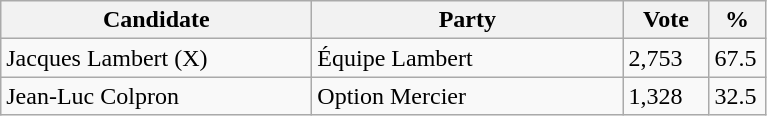<table class="wikitable">
<tr>
<th bgcolor="#DDDDFF" width="200px">Candidate</th>
<th bgcolor="#DDDDFF" width="200px">Party</th>
<th bgcolor="#DDDDFF" width="50px">Vote</th>
<th bgcolor="#DDDDFF" width="30px">%</th>
</tr>
<tr>
<td>Jacques Lambert (X)</td>
<td>Équipe Lambert</td>
<td>2,753</td>
<td>67.5</td>
</tr>
<tr>
<td>Jean-Luc Colpron</td>
<td>Option Mercier</td>
<td>1,328</td>
<td>32.5</td>
</tr>
</table>
